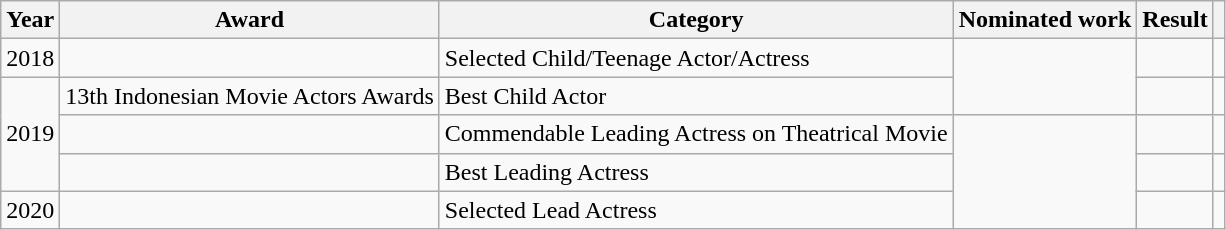<table class="wikitable">
<tr>
<th>Year</th>
<th>Award</th>
<th>Category</th>
<th>Nominated work</th>
<th>Result</th>
<th></th>
</tr>
<tr>
<td rowspan="1">2018</td>
<td></td>
<td>Selected Child/Teenage Actor/Actress</td>
<td rowspan=2><em></em></td>
<td></td>
<td style="text-align:center;"></td>
</tr>
<tr>
<td rowspan="3">2019</td>
<td>13th Indonesian Movie Actors Awards</td>
<td>Best Child Actor</td>
<td></td>
<td style="text-align:center;"></td>
</tr>
<tr>
<td></td>
<td>Commendable Leading Actress on Theatrical Movie</td>
<td rowspan=3><em></em></td>
<td></td>
<td></td>
</tr>
<tr>
<td></td>
<td>Best Leading Actress</td>
<td></td>
<td style="text-align:center;"></td>
</tr>
<tr>
<td rowspan="1">2020</td>
<td></td>
<td>Selected Lead Actress</td>
<td></td>
<td style="text-align:center;"></td>
</tr>
</table>
